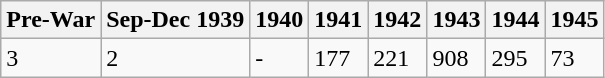<table class="wikitable">
<tr>
<th>Pre-War</th>
<th>Sep-Dec 1939</th>
<th>1940</th>
<th>1941</th>
<th>1942</th>
<th>1943</th>
<th>1944</th>
<th>1945</th>
</tr>
<tr>
<td>3</td>
<td>2</td>
<td>-</td>
<td>177</td>
<td>221</td>
<td>908</td>
<td>295</td>
<td>73  </td>
</tr>
</table>
